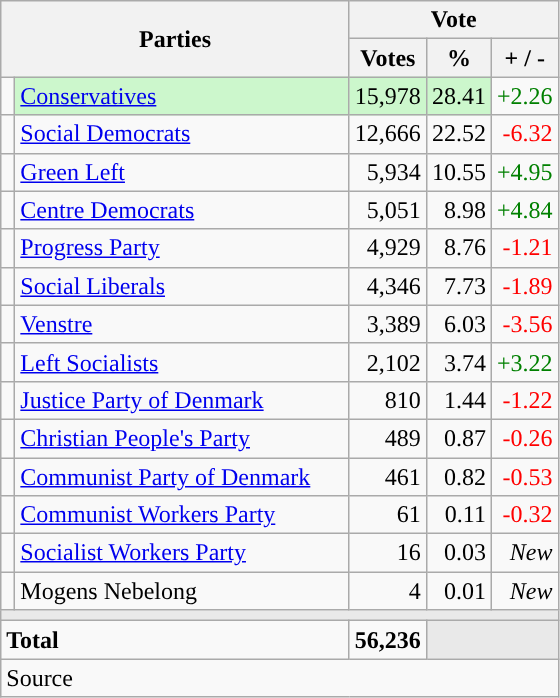<table class="wikitable" style="text-align:right;">
<tr>
<th style="text-align:centre;" rowspan="2" colspan="2" width="225">Parties</th>
<th colspan="3">Vote</th>
</tr>
<tr>
<th width="15">Votes</th>
<th width="15">%</th>
<th width="15">+ / -</th>
</tr>
<tr>
<td width="2" style="color:inherit;background:"></td>
<td bgcolor=#ccf7cc  align="left"><a href='#'>Conservatives</a></td>
<td bgcolor=#ccf7cc>15,978</td>
<td bgcolor=#ccf7cc>28.41</td>
<td style=color:green;>+2.26</td>
</tr>
<tr>
<td width="2" style="color:inherit;background:"></td>
<td align="left"><a href='#'>Social Democrats</a></td>
<td>12,666</td>
<td>22.52</td>
<td style=color:red;>-6.32</td>
</tr>
<tr>
<td width="2" style="color:inherit;background:"></td>
<td align="left"><a href='#'>Green Left</a></td>
<td>5,934</td>
<td>10.55</td>
<td style=color:green;>+4.95</td>
</tr>
<tr>
<td width="2" style="color:inherit;background:"></td>
<td align="left"><a href='#'>Centre Democrats</a></td>
<td>5,051</td>
<td>8.98</td>
<td style=color:green;>+4.84</td>
</tr>
<tr>
<td width="2" style="color:inherit;background:"></td>
<td align="left"><a href='#'>Progress Party</a></td>
<td>4,929</td>
<td>8.76</td>
<td style=color:red;>-1.21</td>
</tr>
<tr>
<td width="2" style="color:inherit;background:"></td>
<td align="left"><a href='#'>Social Liberals</a></td>
<td>4,346</td>
<td>7.73</td>
<td style=color:red;>-1.89</td>
</tr>
<tr>
<td width="2" style="color:inherit;background:"></td>
<td align="left"><a href='#'>Venstre</a></td>
<td>3,389</td>
<td>6.03</td>
<td style=color:red;>-3.56</td>
</tr>
<tr>
<td width="2" style="color:inherit;background:"></td>
<td align="left"><a href='#'>Left Socialists</a></td>
<td>2,102</td>
<td>3.74</td>
<td style=color:green;>+3.22</td>
</tr>
<tr>
<td width="2" style="color:inherit;background:"></td>
<td align="left"><a href='#'>Justice Party of Denmark</a></td>
<td>810</td>
<td>1.44</td>
<td style=color:red;>-1.22</td>
</tr>
<tr>
<td width="2" style="color:inherit;background:"></td>
<td align="left"><a href='#'>Christian People's Party</a></td>
<td>489</td>
<td>0.87</td>
<td style=color:red;>-0.26</td>
</tr>
<tr>
<td width="2" style="color:inherit;background:"></td>
<td align="left"><a href='#'>Communist Party of Denmark</a></td>
<td>461</td>
<td>0.82</td>
<td style=color:red;>-0.53</td>
</tr>
<tr>
<td width="2" style="color:inherit;background:"></td>
<td align="left"><a href='#'>Communist Workers Party</a></td>
<td>61</td>
<td>0.11</td>
<td style=color:red;>-0.32</td>
</tr>
<tr>
<td width="2" style="color:inherit;background:"></td>
<td align="left"><a href='#'>Socialist Workers Party</a></td>
<td>16</td>
<td>0.03</td>
<td><em>New</em></td>
</tr>
<tr>
<td width="2" style="color:inherit;background:"></td>
<td align="left">Mogens Nebelong</td>
<td>4</td>
<td>0.01</td>
<td><em>New</em></td>
</tr>
<tr>
<td colspan="7" bgcolor="#E9E9E9"></td>
</tr>
<tr>
<td align="left" colspan="2"><strong>Total</strong></td>
<td><strong>56,236</strong></td>
<td bgcolor="#E9E9E9" colspan="2"></td>
</tr>
<tr>
<td align="left" colspan="6">Source</td>
</tr>
</table>
